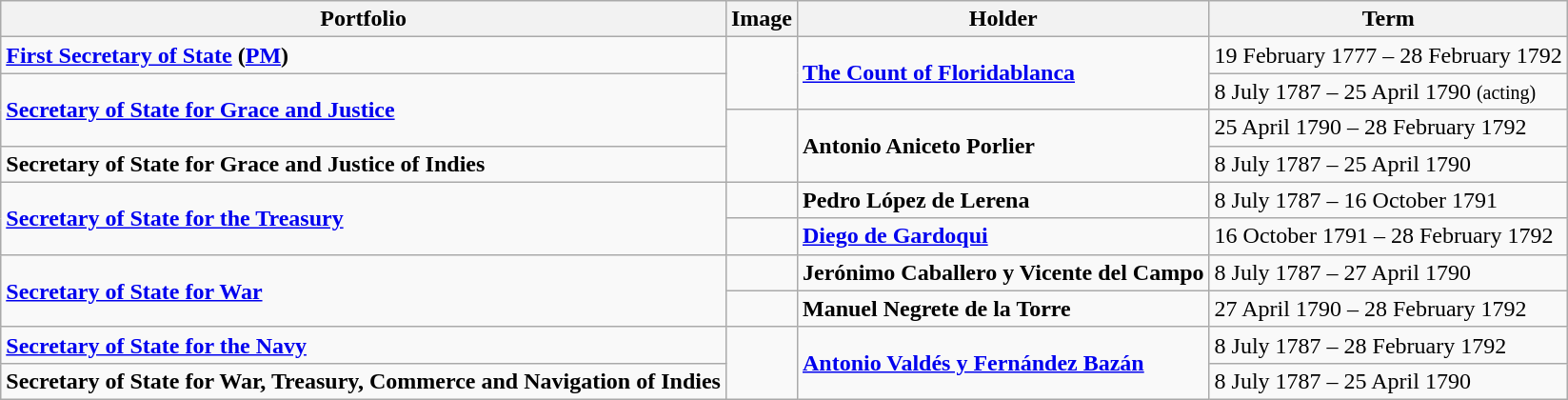<table class="wikitable">
<tr>
<th>Portfolio</th>
<th>Image</th>
<th>Holder</th>
<th>Term</th>
</tr>
<tr>
<td><strong><a href='#'>First Secretary of State</a> (<a href='#'>PM</a>)</strong></td>
<td rowspan="2"></td>
<td rowspan="2"><strong><a href='#'>The Count of Floridablanca</a></strong></td>
<td>19 February 1777 – 28 February 1792</td>
</tr>
<tr>
<td rowspan="2"><strong><a href='#'>Secretary of State for Grace and Justice</a></strong></td>
<td>8 July 1787 – 25 April 1790 <small>(acting)</small></td>
</tr>
<tr>
<td rowspan="2"></td>
<td rowspan="2"><strong>Antonio Aniceto Porlier</strong></td>
<td>25 April 1790 – 28 February 1792</td>
</tr>
<tr>
<td><strong>Secretary of State for Grace and Justice of Indies</strong></td>
<td>8 July 1787 – 25 April 1790</td>
</tr>
<tr>
<td rowspan="2"><strong><a href='#'>Secretary of State for the Treasury</a></strong></td>
<td></td>
<td><strong>Pedro López de Lerena</strong></td>
<td>8 July 1787 – 16 October 1791</td>
</tr>
<tr>
<td></td>
<td><strong><a href='#'>Diego de Gardoqui</a></strong></td>
<td>16 October 1791 – 28 February 1792</td>
</tr>
<tr>
<td rowspan="2"><strong><a href='#'>Secretary of State for War</a></strong></td>
<td></td>
<td><strong>Jerónimo Caballero y Vicente del Campo</strong></td>
<td>8 July 1787 – 27 April 1790</td>
</tr>
<tr>
<td></td>
<td><strong>Manuel Negrete de la Torre</strong></td>
<td>27 April 1790 – 28 February 1792</td>
</tr>
<tr>
<td><strong><a href='#'>Secretary of State for the Navy</a></strong></td>
<td rowspan="2"></td>
<td rowspan="2"><strong><a href='#'>Antonio Valdés y Fernández Bazán</a></strong></td>
<td>8 July 1787 – 28 February 1792</td>
</tr>
<tr>
<td><strong>Secretary of State for War, Treasury, Commerce and Navigation of Indies</strong></td>
<td>8 July 1787 – 25 April 1790</td>
</tr>
</table>
